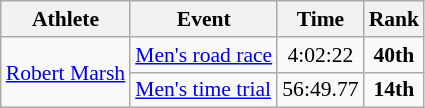<table class=wikitable style="font-size:90%">
<tr>
<th>Athlete</th>
<th>Event</th>
<th>Time</th>
<th>Rank</th>
</tr>
<tr>
<td rowspan="2"><a href='#'>Robert Marsh</a></td>
<td><a href='#'>Men's road race</a></td>
<td align=center>4:02:22</td>
<td align=center><strong>40th</strong></td>
</tr>
<tr>
<td><a href='#'>Men's time trial</a></td>
<td align=center>56:49.77</td>
<td align=center><strong>14th</strong></td>
</tr>
</table>
